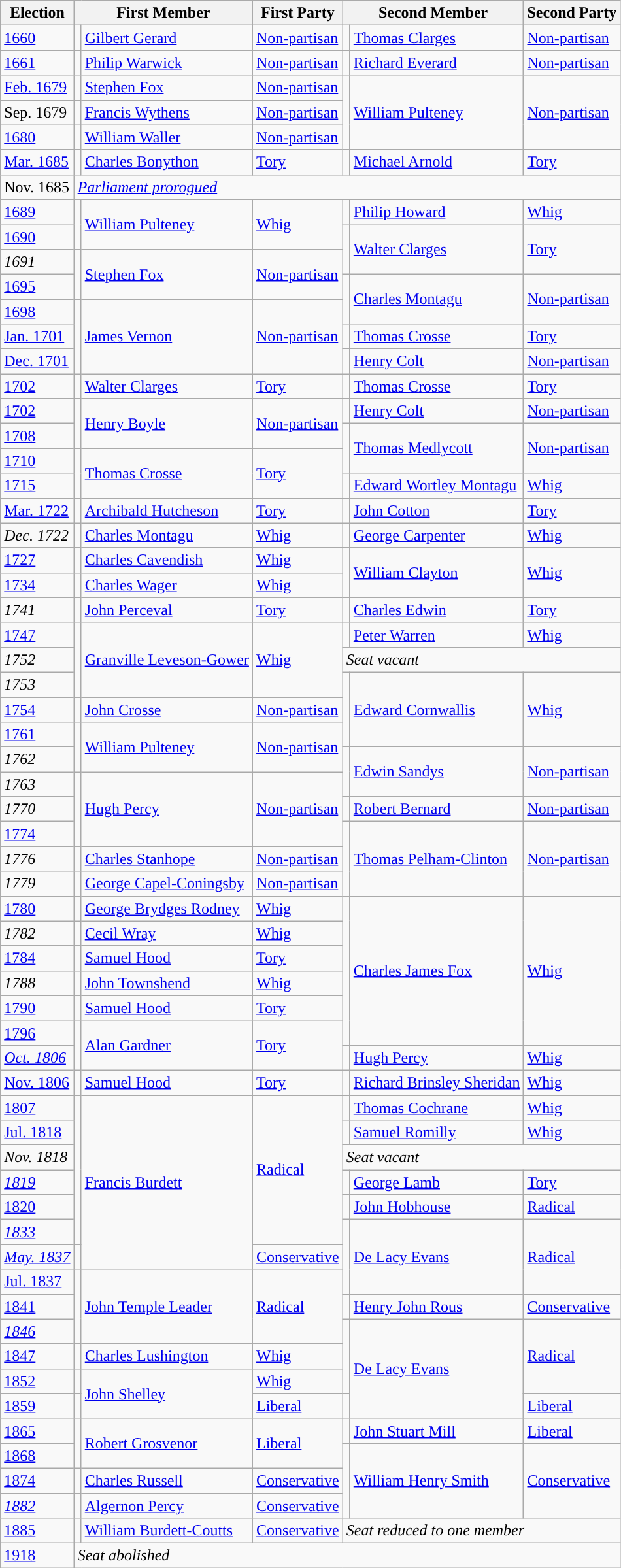<table class="wikitable">
<tr>
<th>Election</th>
<th colspan="2">First Member</th>
<th>First Party</th>
<th colspan="2">Second Member</th>
<th>Second Party</th>
</tr>
<tr>
<td><a href='#'>1660</a></td>
<td style="color:inherit;background-color: "></td>
<td><a href='#'>Gilbert Gerard</a></td>
<td><a href='#'>Non-partisan</a></td>
<td style="color:inherit;background-color: "></td>
<td><a href='#'>Thomas Clarges</a></td>
<td><a href='#'>Non-partisan</a></td>
</tr>
<tr>
<td><a href='#'>1661</a></td>
<td style="color:inherit;background-color: "></td>
<td><a href='#'>Philip Warwick</a></td>
<td><a href='#'>Non-partisan</a></td>
<td style="color:inherit;background-color: "></td>
<td><a href='#'>Richard Everard</a></td>
<td><a href='#'>Non-partisan</a></td>
</tr>
<tr>
<td><a href='#'>Feb. 1679</a></td>
<td style="color:inherit;background-color: "></td>
<td><a href='#'>Stephen Fox</a></td>
<td><a href='#'>Non-partisan</a></td>
<td rowspan="3" style="color:inherit;background-color: "></td>
<td rowspan="3"><a href='#'>William Pulteney</a></td>
<td rowspan="3"><a href='#'>Non-partisan</a></td>
</tr>
<tr>
<td>Sep. 1679</td>
<td style="color:inherit;background-color: "></td>
<td><a href='#'>Francis Wythens</a></td>
<td><a href='#'>Non-partisan</a></td>
</tr>
<tr>
<td><a href='#'>1680</a></td>
<td style="color:inherit;background-color: "></td>
<td><a href='#'>William Waller</a></td>
<td><a href='#'>Non-partisan</a></td>
</tr>
<tr>
<td><a href='#'>Mar. 1685</a></td>
<td style="color:inherit;background-color: "></td>
<td><a href='#'>Charles Bonython</a></td>
<td><a href='#'>Tory</a></td>
<td style="color:inherit;background-color: "></td>
<td><a href='#'>Michael Arnold</a></td>
<td><a href='#'>Tory</a></td>
</tr>
<tr>
<td>Nov. 1685</td>
<td colspan="6"><em><a href='#'>Parliament prorogued</a></em></td>
</tr>
<tr>
<td><a href='#'>1689</a></td>
<td rowspan="2" style="color:inherit;background-color: "></td>
<td rowspan="2"><a href='#'>William Pulteney</a></td>
<td rowspan="2"><a href='#'>Whig</a></td>
<td style="color:inherit;background-color: "></td>
<td><a href='#'>Philip Howard</a></td>
<td><a href='#'>Whig</a></td>
</tr>
<tr>
<td><a href='#'>1690</a></td>
<td rowspan="2" style="color:inherit;background-color: "></td>
<td rowspan="2"><a href='#'>Walter Clarges</a></td>
<td rowspan="2"><a href='#'>Tory</a></td>
</tr>
<tr>
<td><em>1691</em></td>
<td rowspan="2" style="color:inherit;background-color: "></td>
<td rowspan="2"><a href='#'>Stephen Fox</a></td>
<td rowspan="2"><a href='#'>Non-partisan</a></td>
</tr>
<tr>
<td><a href='#'>1695</a></td>
<td rowspan="2" style="color:inherit;background-color: "></td>
<td rowspan="2"><a href='#'>Charles Montagu</a></td>
<td rowspan="2"><a href='#'>Non-partisan</a></td>
</tr>
<tr>
<td><a href='#'>1698</a></td>
<td rowspan="3" style="color:inherit;background-color: "></td>
<td rowspan="3"><a href='#'>James Vernon</a></td>
<td rowspan="3"><a href='#'>Non-partisan</a></td>
</tr>
<tr>
<td><a href='#'>Jan. 1701</a></td>
<td style="color:inherit;background-color: "></td>
<td><a href='#'>Thomas Crosse</a></td>
<td><a href='#'>Tory</a></td>
</tr>
<tr>
<td><a href='#'>Dec. 1701</a></td>
<td style="color:inherit;background-color: "></td>
<td><a href='#'>Henry Colt</a></td>
<td><a href='#'>Non-partisan</a></td>
</tr>
<tr>
<td><a href='#'>1702</a></td>
<td style="color:inherit;background-color: "></td>
<td><a href='#'>Walter Clarges</a></td>
<td><a href='#'>Tory</a></td>
<td style="color:inherit;background-color: "></td>
<td><a href='#'>Thomas Crosse</a></td>
<td><a href='#'>Tory</a></td>
</tr>
<tr>
<td><a href='#'>1702</a></td>
<td rowspan="2" style="color:inherit;background-color: "></td>
<td rowspan="2"><a href='#'>Henry Boyle</a></td>
<td rowspan="2"><a href='#'>Non-partisan</a></td>
<td style="color:inherit;background-color: "></td>
<td><a href='#'>Henry Colt</a></td>
<td><a href='#'>Non-partisan</a></td>
</tr>
<tr>
<td><a href='#'>1708</a></td>
<td rowspan="2" style="color:inherit;background-color: "></td>
<td rowspan="2"><a href='#'>Thomas Medlycott</a></td>
<td rowspan="2"><a href='#'>Non-partisan</a></td>
</tr>
<tr>
<td><a href='#'>1710</a></td>
<td rowspan="2" style="color:inherit;background-color: "></td>
<td rowspan="2"><a href='#'>Thomas Crosse</a></td>
<td rowspan="2"><a href='#'>Tory</a></td>
</tr>
<tr>
<td><a href='#'>1715</a></td>
<td style="color:inherit;background-color: "></td>
<td><a href='#'>Edward Wortley Montagu</a></td>
<td><a href='#'>Whig</a></td>
</tr>
<tr>
<td><a href='#'>Mar. 1722</a></td>
<td style="color:inherit;background-color: "></td>
<td><a href='#'>Archibald Hutcheson</a></td>
<td><a href='#'>Tory</a></td>
<td style="color:inherit;background-color: "></td>
<td><a href='#'>John Cotton</a></td>
<td><a href='#'>Tory</a></td>
</tr>
<tr>
<td><em>Dec. 1722</em></td>
<td style="color:inherit;background-color: "></td>
<td><a href='#'>Charles Montagu</a></td>
<td><a href='#'>Whig</a></td>
<td style="color:inherit;background-color: "></td>
<td><a href='#'>George Carpenter</a></td>
<td><a href='#'>Whig</a></td>
</tr>
<tr>
<td><a href='#'>1727</a></td>
<td style="color:inherit;background-color: "></td>
<td><a href='#'>Charles Cavendish</a></td>
<td><a href='#'>Whig</a></td>
<td rowspan="2" style="color:inherit;background-color: "></td>
<td rowspan="2"><a href='#'>William Clayton</a></td>
<td rowspan="2"><a href='#'>Whig</a></td>
</tr>
<tr>
<td><a href='#'>1734</a></td>
<td style="color:inherit;background-color: "></td>
<td><a href='#'>Charles Wager</a></td>
<td><a href='#'>Whig</a></td>
</tr>
<tr>
<td><em>1741</em></td>
<td style="color:inherit;background-color: "></td>
<td><a href='#'>John Perceval</a></td>
<td><a href='#'>Tory</a></td>
<td style="color:inherit;background-color: "></td>
<td><a href='#'>Charles Edwin</a></td>
<td><a href='#'>Tory</a></td>
</tr>
<tr>
<td><a href='#'>1747</a></td>
<td rowspan="3" style="color:inherit;background-color: "></td>
<td rowspan="3"><a href='#'>Granville Leveson-Gower</a></td>
<td rowspan="3"><a href='#'>Whig</a></td>
<td style="color:inherit;background-color: "></td>
<td><a href='#'>Peter Warren</a></td>
<td><a href='#'>Whig</a></td>
</tr>
<tr>
<td><em>1752</em></td>
<td colspan="3"><em>Seat vacant</em></td>
</tr>
<tr>
<td><em>1753</em></td>
<td rowspan="3" style="color:inherit;background-color: "></td>
<td rowspan="3"><a href='#'>Edward Cornwallis</a></td>
<td rowspan="3"><a href='#'>Whig</a></td>
</tr>
<tr>
<td><a href='#'>1754</a></td>
<td style="color:inherit;background-color: "></td>
<td><a href='#'>John Crosse</a></td>
<td><a href='#'>Non-partisan</a></td>
</tr>
<tr>
<td><a href='#'>1761</a></td>
<td rowspan="2" style="color:inherit;background-color: "></td>
<td rowspan="2"><a href='#'>William Pulteney</a></td>
<td rowspan="2"><a href='#'>Non-partisan</a></td>
</tr>
<tr>
<td><em>1762</em></td>
<td rowspan="2" style="color:inherit;background-color: "></td>
<td rowspan="2"><a href='#'>Edwin Sandys</a></td>
<td rowspan="2"><a href='#'>Non-partisan</a></td>
</tr>
<tr>
<td><em>1763</em></td>
<td rowspan="3" style="color:inherit;background-color: "></td>
<td rowspan="3"><a href='#'>Hugh Percy</a></td>
<td rowspan="3"><a href='#'>Non-partisan</a></td>
</tr>
<tr>
<td><em>1770</em></td>
<td style="color:inherit;background-color: "></td>
<td><a href='#'>Robert Bernard</a></td>
<td><a href='#'>Non-partisan</a></td>
</tr>
<tr>
<td><a href='#'>1774</a></td>
<td rowspan="3" style="color:inherit;background-color: "></td>
<td rowspan="3"><a href='#'>Thomas Pelham-Clinton</a></td>
<td rowspan="3"><a href='#'>Non-partisan</a></td>
</tr>
<tr>
<td><em>1776</em></td>
<td style="color:inherit;background-color: "></td>
<td><a href='#'>Charles Stanhope</a></td>
<td><a href='#'>Non-partisan</a></td>
</tr>
<tr>
<td><em>1779</em></td>
<td style="color:inherit;background-color: "></td>
<td><a href='#'>George Capel-Coningsby</a></td>
<td><a href='#'>Non-partisan</a></td>
</tr>
<tr>
<td><a href='#'>1780</a></td>
<td style="color:inherit;background-color: "></td>
<td><a href='#'>George Brydges Rodney</a></td>
<td><a href='#'>Whig</a></td>
<td rowspan="6" style="color:inherit;background-color: "></td>
<td rowspan="6"><a href='#'>Charles James Fox</a></td>
<td rowspan="6"><a href='#'>Whig</a></td>
</tr>
<tr>
<td><em>1782</em></td>
<td style="color:inherit;background-color: "></td>
<td><a href='#'>Cecil Wray</a></td>
<td><a href='#'>Whig</a></td>
</tr>
<tr>
<td><a href='#'>1784</a></td>
<td style="color:inherit;background-color: "></td>
<td><a href='#'>Samuel Hood</a></td>
<td><a href='#'>Tory</a></td>
</tr>
<tr>
<td><em>1788</em></td>
<td style="color:inherit;background-color: "></td>
<td><a href='#'>John Townshend</a></td>
<td><a href='#'>Whig</a></td>
</tr>
<tr>
<td><a href='#'>1790</a></td>
<td style="color:inherit;background-color: "></td>
<td><a href='#'>Samuel Hood</a></td>
<td><a href='#'>Tory</a></td>
</tr>
<tr>
<td><a href='#'>1796</a></td>
<td rowspan="2" style="color:inherit;background-color: "></td>
<td rowspan="2"><a href='#'>Alan Gardner</a></td>
<td rowspan="2"><a href='#'>Tory</a></td>
</tr>
<tr>
<td><em><a href='#'>Oct. 1806</a></em></td>
<td style="color:inherit;background-color: "></td>
<td><a href='#'>Hugh Percy</a></td>
<td><a href='#'>Whig</a></td>
</tr>
<tr>
<td><a href='#'>Nov. 1806</a></td>
<td style="color:inherit;background-color: "></td>
<td><a href='#'>Samuel Hood</a></td>
<td><a href='#'>Tory</a></td>
<td style="color:inherit;background-color: "></td>
<td><a href='#'>Richard Brinsley Sheridan</a></td>
<td><a href='#'>Whig</a></td>
</tr>
<tr>
<td><a href='#'>1807</a></td>
<td rowspan="6" style="color:inherit;background-color: "></td>
<td rowspan="7"><a href='#'>Francis Burdett</a></td>
<td rowspan="6"><a href='#'>Radical</a></td>
<td style="color:inherit;background-color: "></td>
<td><a href='#'>Thomas Cochrane</a></td>
<td><a href='#'>Whig</a></td>
</tr>
<tr>
<td><a href='#'>Jul. 1818</a></td>
<td style="color:inherit;background-color: "></td>
<td><a href='#'>Samuel Romilly</a></td>
<td><a href='#'>Whig</a></td>
</tr>
<tr>
<td><em>Nov. 1818</em></td>
<td colspan="3"><em>Seat vacant</em></td>
</tr>
<tr>
<td><em><a href='#'>1819</a></em></td>
<td style="color:inherit;background-color: "></td>
<td><a href='#'>George Lamb</a></td>
<td><a href='#'>Tory</a></td>
</tr>
<tr>
<td><a href='#'>1820</a></td>
<td style="color:inherit;background-color: "></td>
<td><a href='#'>John Hobhouse</a></td>
<td><a href='#'>Radical</a></td>
</tr>
<tr>
<td><em><a href='#'>1833</a></em></td>
<td rowspan="3" style="color:inherit;background-color: "></td>
<td rowspan="3"><a href='#'>De Lacy Evans</a></td>
<td rowspan="3"><a href='#'>Radical</a></td>
</tr>
<tr>
<td><em><a href='#'>May. 1837</a></em></td>
<td style="color:inherit;background-color: "></td>
<td><a href='#'>Conservative</a></td>
</tr>
<tr>
<td><a href='#'>Jul. 1837</a></td>
<td rowspan="3" style="color:inherit;background-color: "></td>
<td rowspan="3"><a href='#'>John Temple Leader</a></td>
<td rowspan="3"><a href='#'>Radical</a></td>
</tr>
<tr>
<td><a href='#'>1841</a></td>
<td style="color:inherit;background-color: "></td>
<td><a href='#'>Henry John Rous</a></td>
<td><a href='#'>Conservative</a></td>
</tr>
<tr>
<td><em><a href='#'>1846</a></em></td>
<td rowspan="3" style="color:inherit;background-color: "></td>
<td rowspan="4"><a href='#'>De Lacy Evans</a></td>
<td rowspan="3"><a href='#'>Radical</a></td>
</tr>
<tr>
<td><a href='#'>1847</a></td>
<td style="color:inherit;background-color: "></td>
<td><a href='#'>Charles Lushington</a></td>
<td><a href='#'>Whig</a></td>
</tr>
<tr>
<td><a href='#'>1852</a></td>
<td style="color:inherit;background-color: "></td>
<td rowspan="2"><a href='#'>John Shelley</a></td>
<td><a href='#'>Whig</a></td>
</tr>
<tr>
<td><a href='#'>1859</a></td>
<td style="color:inherit;background-color: "></td>
<td><a href='#'>Liberal</a></td>
<td style="color:inherit;background-color: "></td>
<td><a href='#'>Liberal</a></td>
</tr>
<tr>
<td><a href='#'>1865</a></td>
<td rowspan="2" style="color:inherit;background-color: "></td>
<td rowspan="2"><a href='#'>Robert Grosvenor</a></td>
<td rowspan="2"><a href='#'>Liberal</a></td>
<td style="color:inherit;background-color: "></td>
<td><a href='#'>John Stuart Mill</a></td>
<td><a href='#'>Liberal</a></td>
</tr>
<tr>
<td><a href='#'>1868</a></td>
<td rowspan="3" style="color:inherit;background-color: "></td>
<td rowspan="3"><a href='#'>William Henry Smith</a></td>
<td rowspan="3"><a href='#'>Conservative</a></td>
</tr>
<tr>
<td><a href='#'>1874</a></td>
<td style="color:inherit;background-color: "></td>
<td><a href='#'>Charles Russell</a></td>
<td><a href='#'>Conservative</a></td>
</tr>
<tr>
<td><em><a href='#'>1882</a></em></td>
<td style="color:inherit;background-color: "></td>
<td><a href='#'>Algernon Percy</a></td>
<td><a href='#'>Conservative</a></td>
</tr>
<tr>
<td><a href='#'>1885</a></td>
<td style="color:inherit;background-color: "></td>
<td><a href='#'>William Burdett-Coutts</a></td>
<td><a href='#'>Conservative</a></td>
<td colspan="3"><em>Seat reduced to one member</em></td>
</tr>
<tr>
<td><a href='#'>1918</a></td>
<td colspan="6"><em>Seat abolished</em></td>
</tr>
</table>
